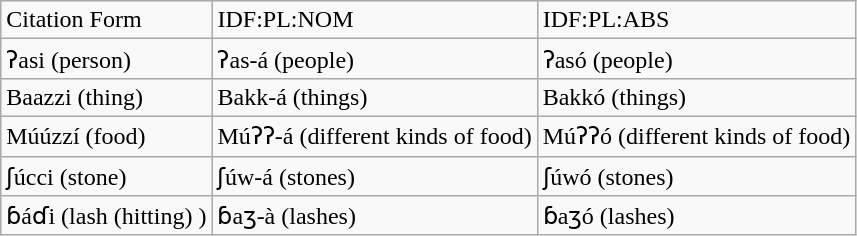<table class="wikitable">
<tr>
<td>Citation Form</td>
<td>IDF:PL:NOM</td>
<td>IDF:PL:ABS</td>
</tr>
<tr>
<td>ʔasi (person)</td>
<td>ʔas-á (people)</td>
<td>ʔasó (people)</td>
</tr>
<tr>
<td>Baazzi (thing)</td>
<td>Bakk-á (things)</td>
<td>Bakkó (things)</td>
</tr>
<tr>
<td>Múúzzí (food)</td>
<td>Múʔʔ-á  (different kinds of food)</td>
<td>Múʔʔó  (different kinds of food)</td>
</tr>
<tr>
<td>ʃúcci  (stone)</td>
<td>ʃúw-á  (stones)</td>
<td>ʃúwó  (stones)</td>
</tr>
<tr>
<td>ɓáɗi (lash  (hitting) )</td>
<td>ɓaʒ-à  (lashes)</td>
<td>ɓaʒó  (lashes)</td>
</tr>
</table>
